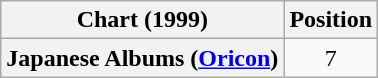<table class="wikitable sortable plainrowheaders">
<tr>
<th scope="col">Chart (1999)</th>
<th scope="col">Position</th>
</tr>
<tr>
<th scope="row">Japanese Albums (<a href='#'>Oricon</a>)</th>
<td align="center">7</td>
</tr>
</table>
